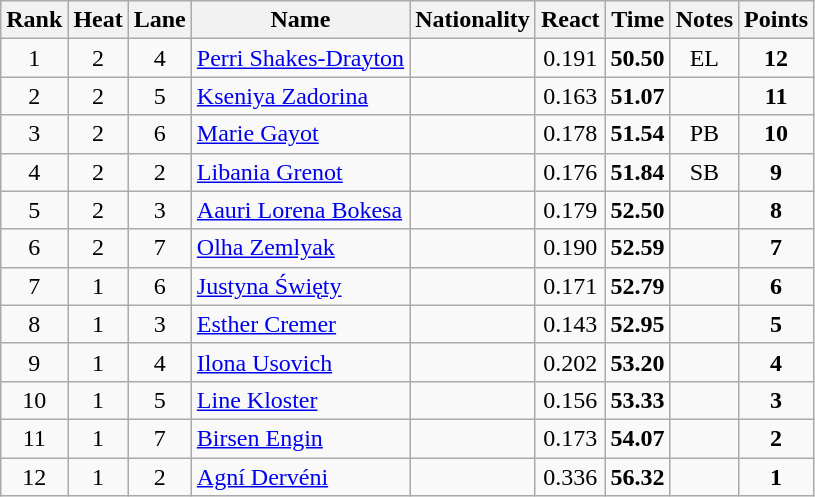<table class="wikitable sortable" style="text-align:center">
<tr>
<th>Rank</th>
<th>Heat</th>
<th>Lane</th>
<th>Name</th>
<th>Nationality</th>
<th>React</th>
<th>Time</th>
<th>Notes</th>
<th>Points</th>
</tr>
<tr>
<td>1</td>
<td>2</td>
<td>4</td>
<td align=left><a href='#'>Perri Shakes-Drayton</a></td>
<td align=left></td>
<td>0.191</td>
<td><strong>50.50</strong></td>
<td>EL</td>
<td><strong>12</strong></td>
</tr>
<tr>
<td>2</td>
<td>2</td>
<td>5</td>
<td align=left><a href='#'>Kseniya Zadorina</a></td>
<td align=left></td>
<td>0.163</td>
<td><strong>51.07</strong></td>
<td></td>
<td><strong>11</strong></td>
</tr>
<tr>
<td>3</td>
<td>2</td>
<td>6</td>
<td align=left><a href='#'>Marie Gayot</a></td>
<td align=left></td>
<td>0.178</td>
<td><strong>51.54</strong></td>
<td>PB</td>
<td><strong>10</strong></td>
</tr>
<tr>
<td>4</td>
<td>2</td>
<td>2</td>
<td align=left><a href='#'>Libania Grenot</a></td>
<td align=left></td>
<td>0.176</td>
<td><strong>51.84</strong></td>
<td>SB</td>
<td><strong>9</strong></td>
</tr>
<tr>
<td>5</td>
<td>2</td>
<td>3</td>
<td align=left><a href='#'>Aauri Lorena Bokesa</a></td>
<td align=left></td>
<td>0.179</td>
<td><strong>52.50</strong></td>
<td></td>
<td><strong>8</strong></td>
</tr>
<tr>
<td>6</td>
<td>2</td>
<td>7</td>
<td align=left><a href='#'>Olha Zemlyak</a></td>
<td align=left></td>
<td>0.190</td>
<td><strong>52.59</strong></td>
<td></td>
<td><strong>7</strong></td>
</tr>
<tr>
<td>7</td>
<td>1</td>
<td>6</td>
<td align=left><a href='#'>Justyna Święty</a></td>
<td align=left></td>
<td>0.171</td>
<td><strong>52.79</strong></td>
<td></td>
<td><strong>6</strong></td>
</tr>
<tr>
<td>8</td>
<td>1</td>
<td>3</td>
<td align=left><a href='#'>Esther Cremer</a></td>
<td align=left></td>
<td>0.143</td>
<td><strong>52.95</strong></td>
<td></td>
<td><strong>5</strong></td>
</tr>
<tr>
<td>9</td>
<td>1</td>
<td>4</td>
<td align=left><a href='#'>Ilona Usovich</a></td>
<td align=left></td>
<td>0.202</td>
<td><strong>53.20</strong></td>
<td></td>
<td><strong>4</strong></td>
</tr>
<tr>
<td>10</td>
<td>1</td>
<td>5</td>
<td align=left><a href='#'>Line Kloster</a></td>
<td align=left></td>
<td>0.156</td>
<td><strong>53.33</strong></td>
<td></td>
<td><strong>3</strong></td>
</tr>
<tr>
<td>11</td>
<td>1</td>
<td>7</td>
<td align=left><a href='#'>Birsen Engin</a></td>
<td align=left></td>
<td>0.173</td>
<td><strong>54.07</strong></td>
<td></td>
<td><strong>2</strong></td>
</tr>
<tr>
<td>12</td>
<td>1</td>
<td>2</td>
<td align=left><a href='#'>Agní Dervéni</a></td>
<td align=left></td>
<td>0.336</td>
<td><strong>56.32</strong></td>
<td></td>
<td><strong>1</strong></td>
</tr>
</table>
